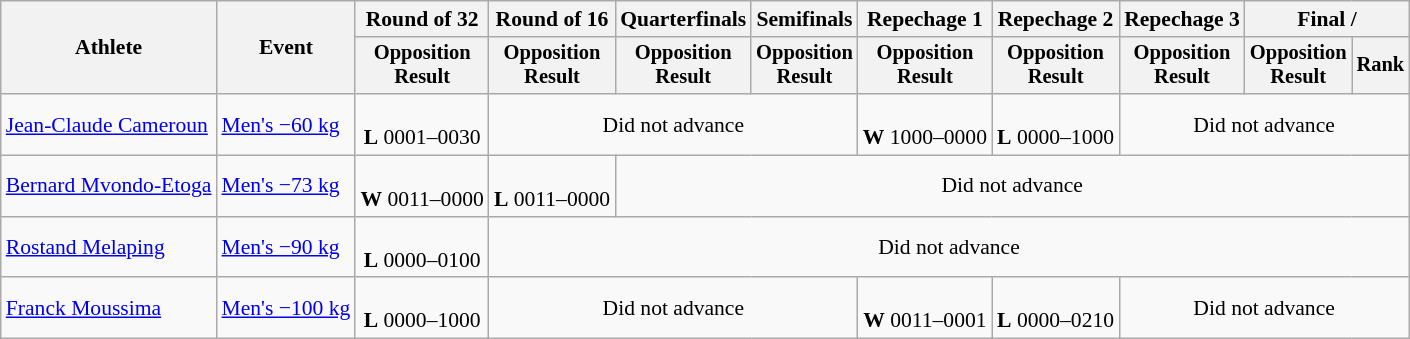<table class="wikitable" style="font-size:90%">
<tr>
<th rowspan="2">Athlete</th>
<th rowspan="2">Event</th>
<th>Round of 32</th>
<th>Round of 16</th>
<th>Quarterfinals</th>
<th>Semifinals</th>
<th>Repechage 1</th>
<th>Repechage 2</th>
<th>Repechage 3</th>
<th colspan=2>Final / </th>
</tr>
<tr style="font-size:95%">
<th>Opposition<br>Result</th>
<th>Opposition<br>Result</th>
<th>Opposition<br>Result</th>
<th>Opposition<br>Result</th>
<th>Opposition<br>Result</th>
<th>Opposition<br>Result</th>
<th>Opposition<br>Result</th>
<th>Opposition<br>Result</th>
<th>Rank</th>
</tr>
<tr align=center>
<td align=left><a href='#'>Jean-Claude Cameroun</a></td>
<td align=left><a href='#'>Men's −60 kg</a></td>
<td><br><strong>L</strong> 0001–0030</td>
<td colspan=3>Did not advance</td>
<td><br><strong>W</strong> 1000–0000</td>
<td><br><strong>L</strong> 0000–1000</td>
<td colspan=3>Did not advance</td>
</tr>
<tr align=center>
<td align=left><a href='#'>Bernard Mvondo-Etoga</a></td>
<td align=left><a href='#'>Men's −73 kg</a></td>
<td><br><strong>W</strong> 0011–0000</td>
<td><br><strong>L</strong> 0011–0000</td>
<td colspan=7>Did not advance</td>
</tr>
<tr align=center>
<td align=left><a href='#'>Rostand Melaping</a></td>
<td align=left><a href='#'>Men's −90 kg</a></td>
<td><br><strong>L</strong> 0000–0100</td>
<td colspan=8>Did not advance</td>
</tr>
<tr align=center>
<td align=left><a href='#'>Franck Moussima</a></td>
<td align=left><a href='#'>Men's −100 kg</a></td>
<td><br><strong>L</strong> 0000–1000</td>
<td colspan=3>Did not advance</td>
<td><br><strong>W</strong> 0011–0001</td>
<td><br><strong>L</strong> 0000–0210</td>
<td colspan=3>Did not advance</td>
</tr>
</table>
